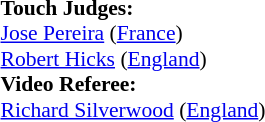<table width=100% style="font-size: 90%">
<tr>
<td><br><strong>Touch Judges:</strong>
<br><a href='#'>Jose Pereira</a> (<a href='#'>France</a>)
<br><a href='#'>Robert Hicks</a> (<a href='#'>England</a>)
<br><strong>Video Referee:</strong>
<br><a href='#'>Richard Silverwood</a> (<a href='#'>England</a>)</td>
</tr>
</table>
